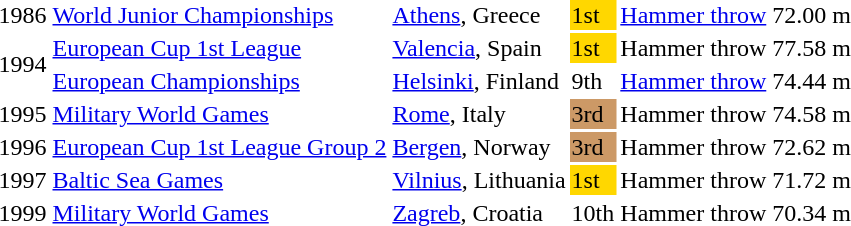<table>
<tr>
<td>1986</td>
<td><a href='#'>World Junior Championships</a></td>
<td><a href='#'>Athens</a>, Greece</td>
<td bgcolor=gold>1st</td>
<td><a href='#'>Hammer throw</a></td>
<td>72.00 m</td>
</tr>
<tr>
<td rowspan=2>1994</td>
<td><a href='#'>European Cup 1st League</a></td>
<td><a href='#'>Valencia</a>, Spain</td>
<td bgcolor=gold>1st</td>
<td>Hammer throw</td>
<td>77.58 m</td>
</tr>
<tr>
<td><a href='#'>European Championships</a></td>
<td><a href='#'>Helsinki</a>, Finland</td>
<td>9th</td>
<td><a href='#'>Hammer throw</a></td>
<td>74.44 m</td>
</tr>
<tr>
<td>1995</td>
<td><a href='#'>Military World Games</a></td>
<td><a href='#'>Rome</a>, Italy</td>
<td bgcolor=cc9966>3rd</td>
<td>Hammer throw</td>
<td>74.58 m</td>
</tr>
<tr>
<td>1996</td>
<td><a href='#'>European Cup 1st League Group 2</a></td>
<td><a href='#'>Bergen</a>, Norway</td>
<td bgcolor=cc9966>3rd</td>
<td>Hammer throw</td>
<td>72.62 m</td>
</tr>
<tr>
<td>1997</td>
<td><a href='#'>Baltic Sea Games</a></td>
<td><a href='#'>Vilnius</a>, Lithuania</td>
<td bgcolor=gold>1st</td>
<td>Hammer throw</td>
<td>71.72 m</td>
</tr>
<tr>
<td>1999</td>
<td><a href='#'>Military World Games</a></td>
<td><a href='#'>Zagreb</a>, Croatia</td>
<td>10th</td>
<td>Hammer throw</td>
<td>70.34 m</td>
</tr>
</table>
